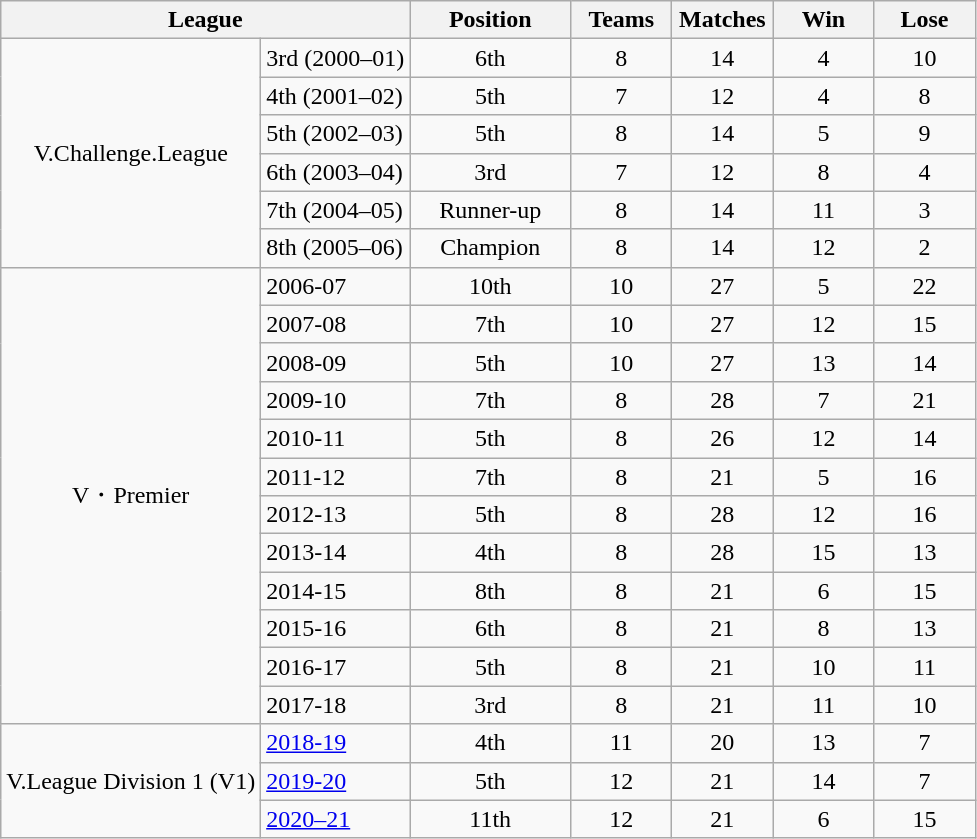<table class="wikitable" border="1">
<tr>
<th width=200 colspan=2>League</th>
<th width=100>Position</th>
<th width=60 align=center>Teams</th>
<th width=60>Matches</th>
<th width=60>Win</th>
<th width=60>Lose</th>
</tr>
<tr>
<td align=center rowspan=6>V.Challenge.League</td>
<td>3rd (2000–01)</td>
<td align=center>6th</td>
<td align=center>8</td>
<td align=center>14</td>
<td align=center>4</td>
<td align=center>10</td>
</tr>
<tr>
<td>4th (2001–02)</td>
<td align=center>5th</td>
<td align=center>7</td>
<td align=center>12</td>
<td align=center>4</td>
<td align=center>8</td>
</tr>
<tr>
<td>5th (2002–03)</td>
<td align=center>5th</td>
<td align=center>8</td>
<td align=center>14</td>
<td align=center>5</td>
<td align=center>9</td>
</tr>
<tr>
<td>6th (2003–04)</td>
<td align=center>3rd</td>
<td align=center>7</td>
<td align=center>12</td>
<td align=center>8</td>
<td align=center>4</td>
</tr>
<tr>
<td>7th (2004–05)</td>
<td align=center>Runner-up</td>
<td align=center>8</td>
<td align=center>14</td>
<td align=center>11</td>
<td align=center>3</td>
</tr>
<tr>
<td>8th (2005–06)</td>
<td align=center>Champion</td>
<td align=center>8</td>
<td align=center>14</td>
<td align=center>12</td>
<td align=center>2</td>
</tr>
<tr>
<td align=center rowspan=12>V・Premier</td>
<td>2006-07</td>
<td align=center>10th</td>
<td align=center>10</td>
<td align=center>27</td>
<td align=center>5</td>
<td align=center>22</td>
</tr>
<tr>
<td>2007-08</td>
<td align=center>7th</td>
<td align=center>10</td>
<td align=center>27</td>
<td align=center>12</td>
<td align=center>15</td>
</tr>
<tr>
<td>2008-09</td>
<td align=center>5th</td>
<td align=center>10</td>
<td align=center>27</td>
<td align=center>13</td>
<td align=center>14</td>
</tr>
<tr>
<td>2009-10</td>
<td align=center>7th</td>
<td align=center>8</td>
<td align=center>28</td>
<td align=center>7</td>
<td align=center>21</td>
</tr>
<tr>
<td>2010-11</td>
<td align=center>5th</td>
<td align=center>8</td>
<td align=center>26</td>
<td align=center>12</td>
<td align=center>14</td>
</tr>
<tr>
<td>2011-12</td>
<td align=center>7th</td>
<td align=center>8</td>
<td align=center>21</td>
<td align=center>5</td>
<td align=center>16</td>
</tr>
<tr>
<td>2012-13</td>
<td align=center>5th</td>
<td align=center>8</td>
<td align=center>28</td>
<td align=center>12</td>
<td align=center>16</td>
</tr>
<tr>
<td>2013-14</td>
<td align=center>4th</td>
<td align=center>8</td>
<td align=center>28</td>
<td align=center>15</td>
<td align=center>13</td>
</tr>
<tr>
<td>2014-15</td>
<td align=center>8th</td>
<td align=center>8</td>
<td align=center>21</td>
<td align=center>6</td>
<td align=center>15</td>
</tr>
<tr>
<td>2015-16</td>
<td align=center>6th</td>
<td align=center>8</td>
<td align=center>21</td>
<td align=center>8</td>
<td align=center>13</td>
</tr>
<tr>
<td>2016-17</td>
<td align=center>5th</td>
<td align=center>8</td>
<td align=center>21</td>
<td align=center>10</td>
<td align=center>11</td>
</tr>
<tr>
<td>2017-18</td>
<td align=center>3rd</td>
<td align=center>8</td>
<td align=center>21</td>
<td align=center>11</td>
<td align=center>10</td>
</tr>
<tr>
<td align=center rowspan=3>V.League Division 1 (V1)</td>
<td><a href='#'>2018-19</a></td>
<td align=center>4th</td>
<td align=center>11</td>
<td align=center>20</td>
<td align=center>13</td>
<td align=center>7</td>
</tr>
<tr>
<td><a href='#'>2019-20</a></td>
<td align=center>5th</td>
<td align=center>12</td>
<td align=center>21</td>
<td align=center>14</td>
<td align=center>7</td>
</tr>
<tr>
<td><a href='#'>2020–21</a></td>
<td align=center>11th</td>
<td align=center>12</td>
<td align=center>21</td>
<td align=center>6</td>
<td align=center>15</td>
</tr>
</table>
